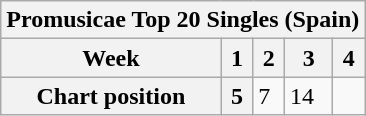<table class="wikitable">
<tr>
<th align=center" colspan="31">Promusicae Top 20 Singles (Spain)</th>
</tr>
<tr>
<th align="center">Week</th>
<th>1</th>
<th>2</th>
<th>3</th>
<th>4</th>
</tr>
<tr>
<th align="center" style="background-color: #white;">Chart position</th>
<th>5</th>
<td>7</td>
<td>14</td>
<td></td>
</tr>
</table>
